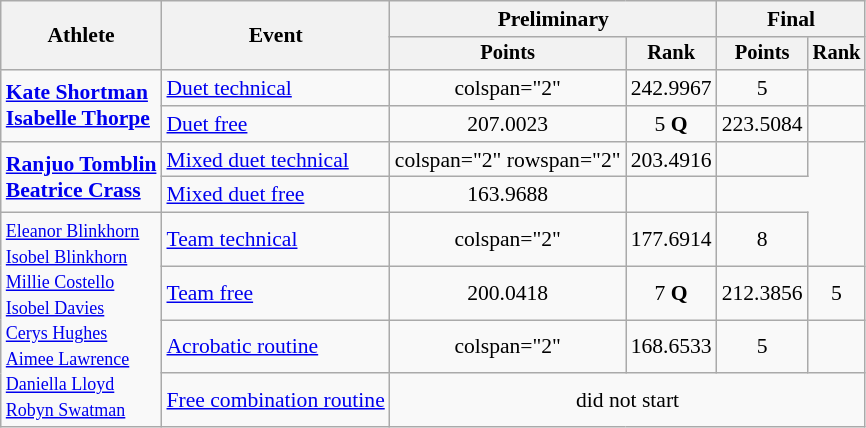<table class="wikitable" style="text-align:center; font-size:90%">
<tr>
<th rowspan=2>Athlete</th>
<th rowspan=2>Event</th>
<th colspan=2>Preliminary</th>
<th colspan="2">Final</th>
</tr>
<tr style="font-size:95%">
<th>Points</th>
<th>Rank</th>
<th>Points</th>
<th>Rank</th>
</tr>
<tr>
<td align=left rowspan="2"><strong><a href='#'>Kate Shortman</a><br><a href='#'>Isabelle Thorpe</a></strong></td>
<td align=left><a href='#'>Duet technical</a></td>
<td>colspan="2" </td>
<td>242.9967</td>
<td>5</td>
</tr>
<tr>
<td align=left><a href='#'>Duet free</a></td>
<td>207.0023</td>
<td>5 <strong>Q</strong></td>
<td>223.5084</td>
<td></td>
</tr>
<tr>
<td align=left rowspan="2"><strong><a href='#'>Ranjuo Tomblin</a></strong><br><strong><a href='#'>Beatrice Crass</a></strong></td>
<td align=left><a href='#'>Mixed duet technical</a></td>
<td>colspan="2" rowspan="2" </td>
<td>203.4916</td>
<td></td>
</tr>
<tr>
<td align=left><a href='#'>Mixed duet free</a></td>
<td>163.9688</td>
<td></td>
</tr>
<tr>
<td align=left rowspan="4"><small><a href='#'>Eleanor Blinkhorn</a><br><a href='#'>Isobel Blinkhorn</a><br><a href='#'>Millie Costello</a><br><a href='#'>Isobel Davies</a><br><a href='#'>Cerys Hughes</a><br><a href='#'>Aimee Lawrence</a><br><a href='#'>Daniella Lloyd</a><br><a href='#'>Robyn Swatman</a></small></td>
<td align=left><a href='#'>Team technical</a></td>
<td>colspan="2" </td>
<td>177.6914</td>
<td>8</td>
</tr>
<tr>
<td align=left><a href='#'>Team free</a></td>
<td>200.0418</td>
<td>7 <strong>Q</strong></td>
<td>212.3856</td>
<td>5</td>
</tr>
<tr>
<td align=left><a href='#'>Acrobatic routine</a></td>
<td>colspan="2" </td>
<td>168.6533</td>
<td>5</td>
</tr>
<tr>
<td align=left><a href='#'>Free combination routine</a></td>
<td colspan="4">did not start</td>
</tr>
</table>
